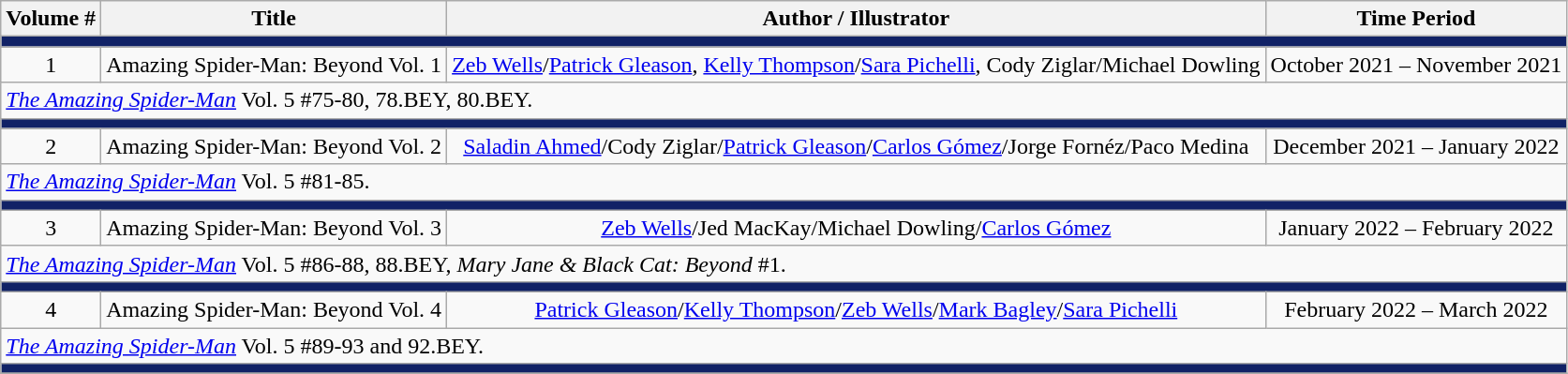<table class="wikitable">
<tr>
<th>Volume #</th>
<th>Title</th>
<th>Author / Illustrator</th>
<th>Time Period</th>
</tr>
<tr>
<td colspan="6" bgcolor="#112266"></td>
</tr>
<tr>
<td align="center">1</td>
<td align="center">Amazing Spider-Man: Beyond Vol. 1</td>
<td align="center"><a href='#'>Zeb Wells</a>/<a href='#'>Patrick Gleason</a>, <a href='#'>Kelly Thompson</a>/<a href='#'>Sara Pichelli</a>, Cody Ziglar/Michael Dowling</td>
<td align="center">October 2021 – November 2021</td>
</tr>
<tr>
<td colspan="6"><em><a href='#'>The Amazing Spider-Man</a></em> Vol. 5 #75-80, 78.BEY, 80.BEY.</td>
</tr>
<tr>
<td colspan="6" bgcolor="#112266"></td>
</tr>
<tr>
<td align="center">2</td>
<td align="center">Amazing Spider-Man: Beyond Vol. 2</td>
<td align="center"><a href='#'>Saladin Ahmed</a>/Cody Ziglar/<a href='#'>Patrick Gleason</a>/<a href='#'>Carlos Gómez</a>/Jorge Fornéz/Paco Medina</td>
<td align="center">December 2021 – January 2022</td>
</tr>
<tr>
<td colspan="6"><em><a href='#'>The Amazing Spider-Man</a></em> Vol. 5 #81-85.</td>
</tr>
<tr>
<td colspan="6" bgcolor="#112266"></td>
</tr>
<tr>
<td align="center">3</td>
<td align="center">Amazing Spider-Man: Beyond Vol. 3</td>
<td align="center"><a href='#'>Zeb Wells</a>/Jed MacKay/Michael Dowling/<a href='#'>Carlos Gómez</a></td>
<td align="center">January 2022 – February 2022</td>
</tr>
<tr>
<td colspan="6"><em><a href='#'>The Amazing Spider-Man</a></em> Vol. 5 #86-88, 88.BEY, <em>Mary Jane & Black Cat: Beyond</em> #1.</td>
</tr>
<tr>
<td colspan="6" bgcolor="#112266"></td>
</tr>
<tr>
<td align="center">4</td>
<td align="center">Amazing Spider-Man: Beyond Vol. 4</td>
<td align="center"><a href='#'>Patrick Gleason</a>/<a href='#'>Kelly Thompson</a>/<a href='#'>Zeb Wells</a>/<a href='#'>Mark Bagley</a>/<a href='#'>Sara Pichelli</a></td>
<td align="center">February 2022 – March 2022</td>
</tr>
<tr>
<td colspan="6"><em><a href='#'>The Amazing Spider-Man</a></em> Vol. 5 #89-93 and 92.BEY.</td>
</tr>
<tr>
<td colspan="6" bgcolor="#112266"></td>
</tr>
<tr>
</tr>
</table>
